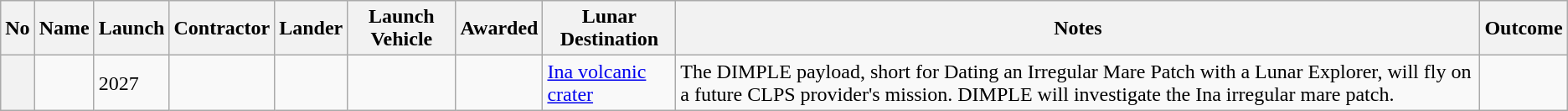<table class="wikitable">
<tr>
<th>No</th>
<th>Name</th>
<th>Launch</th>
<th>Contractor</th>
<th>Lander</th>
<th>Launch Vehicle</th>
<th>Awarded</th>
<th>Lunar<br>Destination</th>
<th>Notes</th>
<th>Outcome</th>
</tr>
<tr>
<th></th>
<td></td>
<td>2027</td>
<td></td>
<td></td>
<td></td>
<td></td>
<td><a href='#'> Ina volcanic crater</a></td>
<td>The DIMPLE payload, short for Dating an Irregular Mare Patch with a Lunar Explorer, will fly on a future CLPS provider's mission. DIMPLE will investigate the Ina irregular mare patch.</td>
<td></td>
</tr>
</table>
